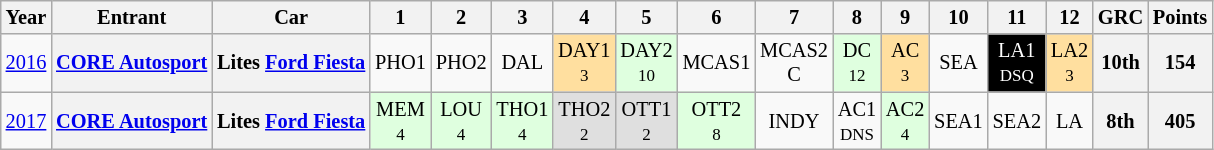<table class="wikitable" border="1" style="text-align:center; font-size:85%;">
<tr>
<th>Year</th>
<th>Entrant</th>
<th>Car</th>
<th>1</th>
<th>2</th>
<th>3</th>
<th>4</th>
<th>5</th>
<th>6</th>
<th>7</th>
<th>8</th>
<th>9</th>
<th>10</th>
<th>11</th>
<th>12</th>
<th>GRC</th>
<th>Points</th>
</tr>
<tr>
<td><a href='#'>2016</a></td>
<th nowrap><a href='#'>CORE Autosport</a></th>
<th nowrap>Lites <a href='#'>Ford Fiesta</a></th>
<td>PHO1</td>
<td>PHO2</td>
<td>DAL</td>
<td style="background:#FFDF9F;">DAY1<br><small>3</small></td>
<td style="background:#DFFFDF;">DAY2<br><small>10</small></td>
<td>MCAS1</td>
<td>MCAS2<br>C</td>
<td style="background:#DFFFDF;">DC<br><small>12</small></td>
<td style="background:#FFDF9F;">AC<br><small>3</small></td>
<td>SEA</td>
<td style="background:#000000; color:white"><span>LA1<br><small>DSQ</small></span></td>
<td style="background:#FFDF9F;">LA2<br><small>3</small></td>
<th>10th</th>
<th>154</th>
</tr>
<tr>
<td><a href='#'>2017</a></td>
<th nowrap><a href='#'>CORE Autosport</a></th>
<th nowrap>Lites <a href='#'>Ford Fiesta</a></th>
<td style="background:#DFFFDF;">MEM<br><small>4</small></td>
<td style="background:#DFFFDF;">LOU<br><small>4</small></td>
<td style="background:#DFFFDF;">THO1<br><small>4</small></td>
<td style="background:#DFDFDF;">THO2<br><small>2</small></td>
<td style="background:#DFDFDF;">OTT1<br><small>2</small></td>
<td style="background:#DFFFDF;">OTT2<br><small>8</small></td>
<td>INDY</td>
<td>AC1<br><small>DNS</small></td>
<td style="background:#DFFFDF;">AC2<br><small>4</small></td>
<td>SEA1</td>
<td>SEA2</td>
<td>LA</td>
<th>8th</th>
<th>405</th>
</tr>
</table>
